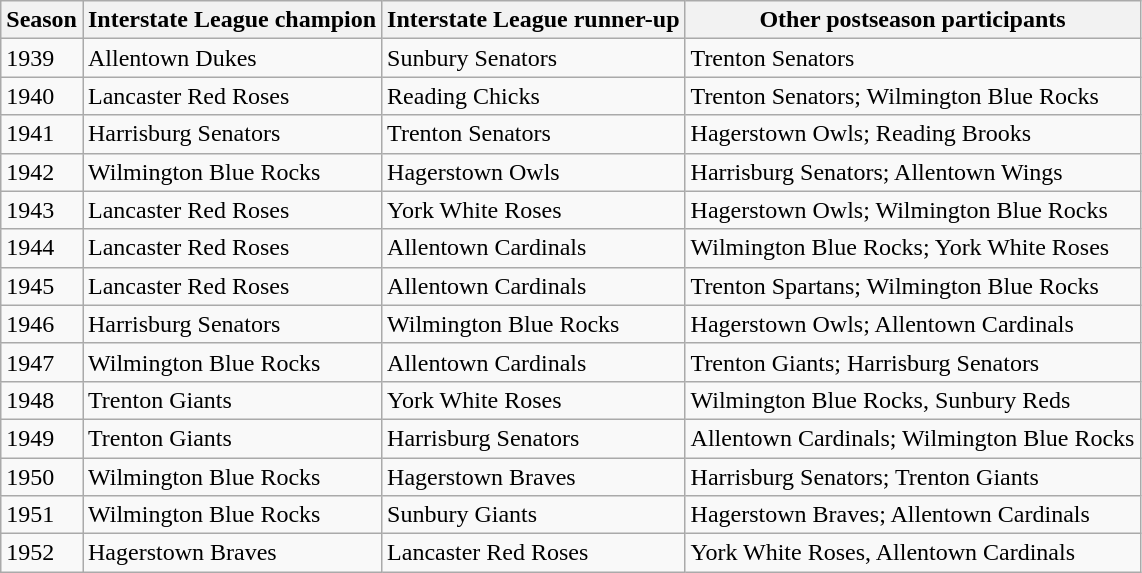<table class="wikitable">
<tr>
<th>Season</th>
<th>Interstate League champion</th>
<th>Interstate League runner-up</th>
<th>Other postseason participants</th>
</tr>
<tr>
<td>1939</td>
<td>Allentown Dukes</td>
<td>Sunbury Senators</td>
<td>Trenton Senators</td>
</tr>
<tr>
<td>1940</td>
<td>Lancaster Red Roses</td>
<td>Reading Chicks</td>
<td>Trenton Senators; Wilmington Blue Rocks</td>
</tr>
<tr>
<td>1941</td>
<td>Harrisburg Senators</td>
<td>Trenton Senators</td>
<td>Hagerstown Owls; Reading Brooks</td>
</tr>
<tr>
<td>1942</td>
<td>Wilmington Blue Rocks</td>
<td>Hagerstown Owls</td>
<td>Harrisburg Senators; Allentown Wings</td>
</tr>
<tr>
<td>1943</td>
<td>Lancaster Red Roses</td>
<td>York White Roses</td>
<td>Hagerstown Owls; Wilmington Blue Rocks</td>
</tr>
<tr>
<td>1944</td>
<td>Lancaster Red Roses</td>
<td>Allentown Cardinals</td>
<td>Wilmington Blue Rocks; York White Roses</td>
</tr>
<tr>
<td>1945</td>
<td>Lancaster Red Roses</td>
<td>Allentown Cardinals</td>
<td>Trenton Spartans; Wilmington Blue Rocks</td>
</tr>
<tr>
<td>1946</td>
<td>Harrisburg Senators</td>
<td>Wilmington Blue Rocks</td>
<td>Hagerstown Owls; Allentown Cardinals</td>
</tr>
<tr>
<td>1947</td>
<td>Wilmington Blue Rocks</td>
<td>Allentown Cardinals</td>
<td>Trenton Giants; Harrisburg Senators</td>
</tr>
<tr>
<td>1948</td>
<td>Trenton Giants</td>
<td>York White Roses</td>
<td>Wilmington Blue Rocks, Sunbury Reds</td>
</tr>
<tr>
<td>1949</td>
<td>Trenton Giants</td>
<td>Harrisburg Senators</td>
<td>Allentown Cardinals; Wilmington Blue Rocks</td>
</tr>
<tr>
<td>1950</td>
<td>Wilmington Blue Rocks</td>
<td>Hagerstown Braves</td>
<td>Harrisburg Senators; Trenton Giants</td>
</tr>
<tr>
<td>1951</td>
<td>Wilmington Blue Rocks</td>
<td>Sunbury Giants</td>
<td>Hagerstown Braves; Allentown Cardinals</td>
</tr>
<tr>
<td>1952</td>
<td>Hagerstown Braves</td>
<td>Lancaster Red Roses</td>
<td>York White Roses, Allentown Cardinals</td>
</tr>
</table>
